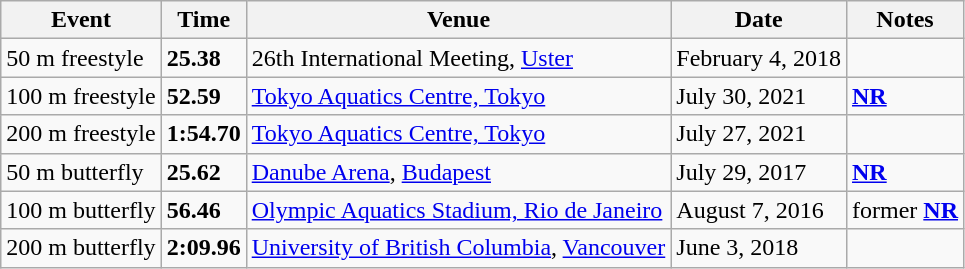<table class="wikitable">
<tr>
<th>Event</th>
<th>Time</th>
<th>Venue</th>
<th>Date</th>
<th>Notes</th>
</tr>
<tr>
<td>50 m freestyle</td>
<td><strong>25.38</strong></td>
<td>26th International Meeting, <a href='#'>Uster</a></td>
<td>February 4, 2018</td>
<td></td>
</tr>
<tr>
<td>100 m freestyle</td>
<td><strong>52.59</strong></td>
<td><a href='#'>Tokyo Aquatics Centre, Tokyo</a></td>
<td>July 30, 2021</td>
<td><strong><a href='#'>NR</a></strong></td>
</tr>
<tr>
<td>200 m freestyle</td>
<td><strong>1:54.70</strong></td>
<td><a href='#'>Tokyo Aquatics Centre, Tokyo</a></td>
<td>July 27, 2021</td>
<td></td>
</tr>
<tr>
<td>50 m butterfly</td>
<td><strong>25.62</strong></td>
<td><a href='#'>Danube Arena</a>, <a href='#'>Budapest</a></td>
<td>July 29, 2017</td>
<td><a href='#'><strong>NR</strong></a></td>
</tr>
<tr>
<td>100 m butterfly</td>
<td><strong>56.46</strong></td>
<td><a href='#'>Olympic Aquatics Stadium, Rio de Janeiro</a></td>
<td>August 7, 2016</td>
<td>former <a href='#'><strong>NR</strong></a></td>
</tr>
<tr>
<td>200 m butterfly</td>
<td><strong>2:09.96</strong></td>
<td><a href='#'>University of British Columbia</a>, <a href='#'>Vancouver</a></td>
<td>June 3, 2018</td>
<td></td>
</tr>
</table>
